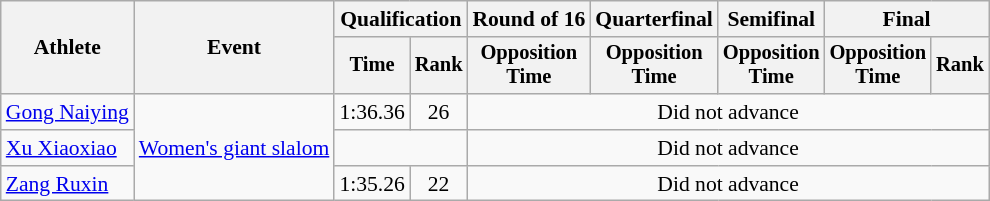<table class="wikitable" style="font-size:90%">
<tr>
<th rowspan="2">Athlete</th>
<th rowspan="2">Event</th>
<th colspan="2">Qualification</th>
<th>Round of 16</th>
<th>Quarterfinal</th>
<th>Semifinal</th>
<th colspan=2>Final</th>
</tr>
<tr style="font-size:95%">
<th>Time</th>
<th>Rank</th>
<th>Opposition<br>Time</th>
<th>Opposition<br>Time</th>
<th>Opposition<br>Time</th>
<th>Opposition<br>Time</th>
<th>Rank</th>
</tr>
<tr align="center">
<td align="left"><a href='#'>Gong Naiying</a></td>
<td align=left rowspan="3"><a href='#'>Women's giant slalom</a></td>
<td>1:36.36</td>
<td>26</td>
<td colspan=5>Did not advance</td>
</tr>
<tr align="center">
<td align="left"><a href='#'>Xu Xiaoxiao</a></td>
<td colspan=2></td>
<td colspan=5>Did not advance</td>
</tr>
<tr align="center">
<td align="left"><a href='#'>Zang Ruxin</a></td>
<td>1:35.26</td>
<td>22</td>
<td colspan=5>Did not advance</td>
</tr>
</table>
